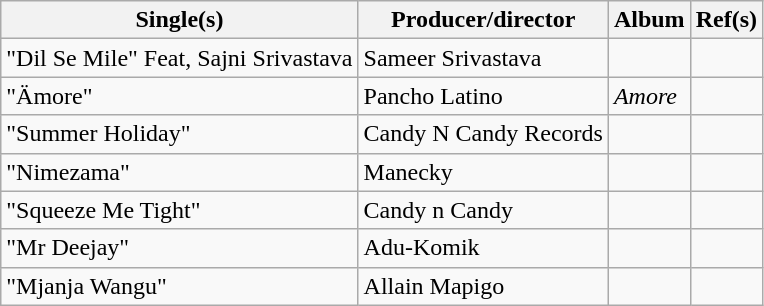<table class="wikitable sortable">
<tr>
<th>Single(s)</th>
<th>Producer/director</th>
<th>Album</th>
<th>Ref(s)</th>
</tr>
<tr>
<td>"Dil Se Mile" Feat, Sajni Srivastava</td>
<td>Sameer Srivastava</td>
<td></td>
<td></td>
</tr>
<tr>
<td>"Ämore"</td>
<td>Pancho Latino</td>
<td><em>Amore</em></td>
<td></td>
</tr>
<tr>
<td>"Summer Holiday"</td>
<td>Candy N Candy Records</td>
<td></td>
<td></td>
</tr>
<tr>
<td>"Nimezama"</td>
<td>Manecky</td>
<td></td>
<td></td>
</tr>
<tr>
<td>"Squeeze Me Tight"</td>
<td>Candy n Candy</td>
<td></td>
<td></td>
</tr>
<tr>
<td>"Mr Deejay"</td>
<td>Adu-Komik</td>
<td></td>
<td></td>
</tr>
<tr>
<td>"Mjanja Wangu"</td>
<td>Allain Mapigo</td>
<td></td>
<td></td>
</tr>
</table>
